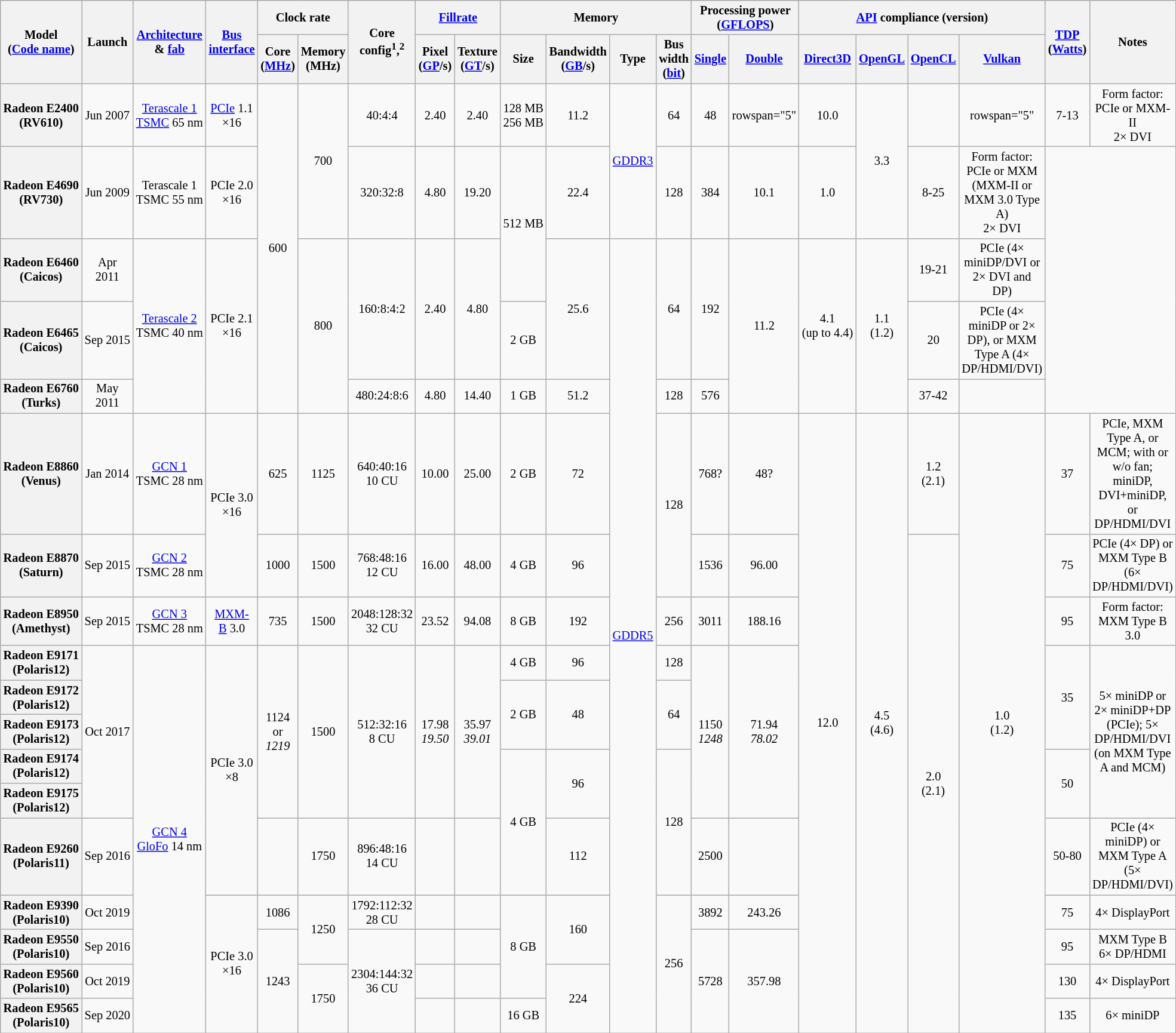<table class="mw-datatable wikitable sortable sort-under" style="font-size: 85%; text-align:center;">
<tr>
<th rowspan="2" style="width:12em">Model<br>(<a href='#'>Code name</a>)</th>
<th rowspan="2">Launch</th>
<th rowspan="2"><a href='#'>Architecture</a><br>& <a href='#'>fab</a></th>
<th rowspan="2"><a href='#'>Bus interface</a></th>
<th colspan="2">Clock rate</th>
<th rowspan="2">Core<br>config<sup>1</sup>,<sup>2</sup></th>
<th colspan="2"><a href='#'>Fillrate</a></th>
<th colspan="4">Memory</th>
<th colspan="2">Processing power (<a href='#'>GFLOPS</a>)</th>
<th colspan="4"><a href='#'>API</a> compliance (version)</th>
<th rowspan="2"><a href='#'>TDP</a><br>(<a href='#'>Watts</a>)</th>
<th rowspan="2">Notes</th>
</tr>
<tr>
<th>Core<br>(<a href='#'>MHz</a>)</th>
<th>Memory<br>(MHz)</th>
<th>Pixel<br>(<a href='#'>GP</a>/s)</th>
<th>Texture<br>(<a href='#'>GT</a>/s)</th>
<th>Size</th>
<th>Bandwidth<br>(<a href='#'>GB</a>/s)</th>
<th>Type</th>
<th>Bus width<br>(<a href='#'>bit</a>)</th>
<th><a href='#'>Single</a></th>
<th><a href='#'>Double</a></th>
<th><a href='#'>Direct3D</a></th>
<th><a href='#'>OpenGL</a></th>
<th><a href='#'>OpenCL</a></th>
<th><a href='#'>Vulkan</a></th>
</tr>
<tr>
<th>Radeon E2400<br>(RV610)</th>
<td>Jun 2007</td>
<td><a href='#'>Terascale 1</a><br><a href='#'>TSMC</a> 65 nm</td>
<td><a href='#'>PCIe</a> 1.1 ×16</td>
<td rowspan="5">600</td>
<td rowspan="2">700</td>
<td>40:4:4</td>
<td>2.40</td>
<td>2.40</td>
<td>128 MB<br>256 MB</td>
<td>11.2</td>
<td rowspan="2"><a href='#'>GDDR3</a></td>
<td>64</td>
<td>48</td>
<td>rowspan="5" </td>
<td>10.0</td>
<td rowspan="2">3.3</td>
<td></td>
<td>rowspan="5" </td>
<td>7-13</td>
<td>Form factor: PCIe or MXM-II<br>2× DVI</td>
</tr>
<tr>
<th>Radeon E4690<br>(RV730)</th>
<td>Jun 2009</td>
<td>Terascale 1<br>TSMC 55 nm</td>
<td>PCIe 2.0 ×16</td>
<td>320:32:8</td>
<td>4.80</td>
<td>19.20</td>
<td rowspan="2">512 MB</td>
<td>22.4</td>
<td>128</td>
<td>384</td>
<td>10.1</td>
<td>1.0</td>
<td>8-25</td>
<td>Form factor: PCIe or MXM (MXM-II or MXM 3.0 Type A)<br>2× DVI</td>
</tr>
<tr>
<th>Radeon E6460<br>(Caicos)</th>
<td>Apr 2011</td>
<td rowspan="3"><a href='#'>Terascale 2</a><br>TSMC 40 nm</td>
<td rowspan="3">PCIe 2.1 ×16</td>
<td rowspan="3">800</td>
<td rowspan="2">160:8:4:2</td>
<td rowspan="2">2.40</td>
<td rowspan="2">4.80</td>
<td rowspan="2">25.6</td>
<td rowspan="16"><a href='#'>GDDR5</a></td>
<td rowspan="2">64</td>
<td rowspan="2">192</td>
<td rowspan="3">11.2</td>
<td rowspan="3">4.1<br>(up to 4.4)</td>
<td rowspan="3">1.1<br>(1.2)</td>
<td>19-21</td>
<td>PCIe (4× miniDP/DVI or 2× DVI and DP)</td>
</tr>
<tr>
<th>Radeon E6465<br>(Caicos)</th>
<td>Sep 2015</td>
<td>2 GB</td>
<td>20</td>
<td>PCIe (4× miniDP or 2× DP), or MXM Type A (4× DP/HDMI/DVI)</td>
</tr>
<tr>
<th>Radeon E6760<br>(Turks)</th>
<td>May 2011</td>
<td>480:24:8:6</td>
<td>4.80</td>
<td>14.40</td>
<td>1 GB</td>
<td>51.2</td>
<td>128</td>
<td>576</td>
<td>37-42</td>
<td></td>
</tr>
<tr>
<th>Radeon E8860<br>(Venus)</th>
<td>Jan 2014</td>
<td><a href='#'>GCN 1</a><br>TSMC 28 nm</td>
<td rowspan="2">PCIe 3.0 ×16</td>
<td>625</td>
<td>1125</td>
<td>640:40:16<br>10 CU</td>
<td>10.00</td>
<td>25.00</td>
<td>2 GB</td>
<td>72</td>
<td rowspan="2">128</td>
<td>768? </td>
<td>48?</td>
<td rowspan="13">12.0</td>
<td rowspan="13">4.5<br>(4.6)</td>
<td rowspan="1">1.2<br>(2.1)</td>
<td rowspan="13">1.0<br>(1.2)</td>
<td>37</td>
<td>PCIe, MXM Type A, or MCM; with or w/o fan; miniDP, DVI+miniDP, or DP/HDMI/DVI</td>
</tr>
<tr>
<th>Radeon E8870<br>(Saturn)</th>
<td>Sep 2015</td>
<td><a href='#'>GCN 2</a><br>TSMC 28 nm</td>
<td>1000</td>
<td>1500</td>
<td>768:48:16<br>12 CU</td>
<td>16.00</td>
<td>48.00</td>
<td>4 GB</td>
<td>96</td>
<td>1536</td>
<td>96.00</td>
<td rowspan="12">2.0<br>(2.1)</td>
<td>75</td>
<td>PCIe (4× DP) or MXM Type B (6× DP/HDMI/DVI)</td>
</tr>
<tr>
<th>Radeon E8950<br>(Amethyst)</th>
<td>Sep 2015</td>
<td><a href='#'>GCN 3</a><br>TSMC 28 nm</td>
<td><a href='#'>MXM-B</a> 3.0</td>
<td>735</td>
<td>1500</td>
<td>2048:128:32<br>32 CU</td>
<td>23.52</td>
<td>94.08</td>
<td>8 GB</td>
<td>192</td>
<td>256</td>
<td>3011</td>
<td>188.16</td>
<td>95</td>
<td>Form factor: MXM Type B 3.0</td>
</tr>
<tr>
<th>Radeon E9171<br>(Polaris12)</th>
<td rowspan="5">Oct 2017</td>
<td rowspan="10"><a href='#'>GCN 4</a><br><a href='#'>GloFo</a> 14 nm</td>
<td rowspan="6">PCIe 3.0 ×8</td>
<td rowspan="5">1124<br>or<br><em>1219</em></td>
<td rowspan="5">1500</td>
<td rowspan="5">512:32:16<br>8 CU</td>
<td rowspan="5">17.98<br><em>19.50</em></td>
<td rowspan="5">35.97<br><em>39.01</em></td>
<td>4 GB</td>
<td>96</td>
<td>128</td>
<td rowspan="5">1150<br><em>1248</em></td>
<td rowspan="5">71.94<br><em>78.02</em></td>
<td rowspan="3">35</td>
<td rowspan="5">5× miniDP or 2× miniDP+DP (PCIe); 5× DP/HDMI/DVI (on MXM Type A and MCM)</td>
</tr>
<tr>
<th>Radeon E9172<br>(Polaris12)</th>
<td rowspan="2">2 GB</td>
<td rowspan="2">48</td>
<td rowspan="2">64</td>
</tr>
<tr>
<th>Radeon E9173<br>(Polaris12)</th>
</tr>
<tr>
<th>Radeon E9174<br>(Polaris12)</th>
<td rowspan="3">4 GB</td>
<td rowspan="2">96</td>
<td rowspan="3">128</td>
<td rowspan="2">50</td>
</tr>
<tr>
<th>Radeon E9175<br>(Polaris12)</th>
</tr>
<tr>
<th>Radeon E9260<br>(Polaris11)</th>
<td>Sep 2016</td>
<td></td>
<td>1750</td>
<td>896:48:16<br>14 CU</td>
<td></td>
<td></td>
<td>112</td>
<td>2500</td>
<td></td>
<td>50-80</td>
<td>PCIe (4× miniDP) or MXM Type A (5× DP/HDMI/DVI)</td>
</tr>
<tr>
<th>Radeon E9390<br>(Polaris10)</th>
<td>Oct 2019</td>
<td rowspan="4">PCIe 3.0 ×16</td>
<td>1086</td>
<td rowspan="2">1250</td>
<td>1792:112:32<br>28 CU</td>
<td></td>
<td></td>
<td rowspan="3">8 GB</td>
<td rowspan="2">160</td>
<td rowspan="4">256</td>
<td>3892</td>
<td>243.26</td>
<td>75</td>
<td>4× DisplayPort</td>
</tr>
<tr>
<th>Radeon E9550<br>(Polaris10)</th>
<td>Sep 2016</td>
<td rowspan="3">1243</td>
<td rowspan="3">2304:144:32<br>36 CU</td>
<td></td>
<td></td>
<td rowspan="3">5728</td>
<td rowspan="3">357.98</td>
<td>95</td>
<td>MXM Type B<br>6× DP/HDMI</td>
</tr>
<tr>
<th>Radeon E9560<br>(Polaris10)</th>
<td>Oct 2019</td>
<td rowspan="2">1750</td>
<td></td>
<td></td>
<td rowspan="2">224</td>
<td>130</td>
<td>4× DisplayPort</td>
</tr>
<tr>
<th>Radeon E9565<br>(Polaris10)</th>
<td>Sep 2020</td>
<td></td>
<td></td>
<td>16 GB</td>
<td>135</td>
<td>6× miniDP</td>
</tr>
</table>
